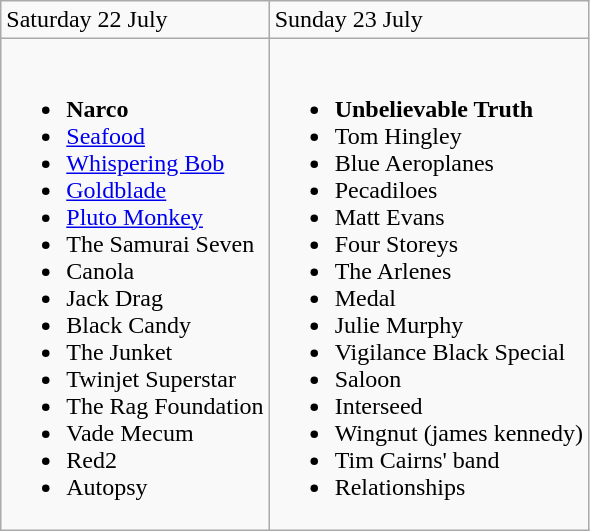<table class="wikitable">
<tr>
<td>Saturday 22 July</td>
<td>Sunday 23 July</td>
</tr>
<tr valign="top">
<td><br><ul><li><strong>Narco</strong></li><li><a href='#'>Seafood</a></li><li><a href='#'>Whispering Bob</a></li><li><a href='#'>Goldblade</a></li><li><a href='#'>Pluto Monkey</a></li><li>The Samurai Seven</li><li>Canola</li><li>Jack Drag</li><li>Black Candy</li><li>The Junket</li><li>Twinjet Superstar</li><li>The Rag Foundation</li><li>Vade Mecum</li><li>Red2</li><li>Autopsy</li></ul></td>
<td><br><ul><li><strong>Unbelievable Truth</strong></li><li>Tom Hingley</li><li>Blue Aeroplanes</li><li>Pecadiloes</li><li>Matt Evans</li><li>Four Storeys</li><li>The Arlenes</li><li>Medal</li><li>Julie Murphy</li><li>Vigilance Black Special</li><li>Saloon</li><li>Interseed</li><li>Wingnut (james kennedy)</li><li>Tim Cairns' band</li><li>Relationships</li></ul></td>
</tr>
</table>
